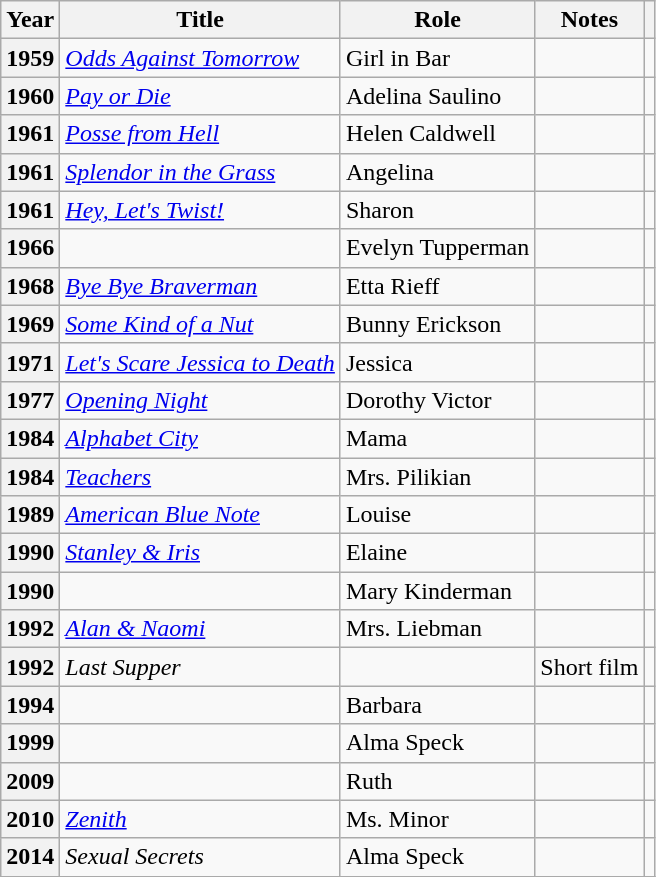<table class="wikitable sortable plainrowheaders">
<tr>
<th>Year</th>
<th>Title</th>
<th>Role</th>
<th class="unsortable">Notes</th>
<th class="unsortable"></th>
</tr>
<tr>
<th scope="row">1959</th>
<td><em><a href='#'>Odds Against Tomorrow</a></em></td>
<td>Girl in Bar</td>
<td></td>
<td style="text-align:center;"></td>
</tr>
<tr>
<th scope="row">1960</th>
<td><em><a href='#'>Pay or Die</a></em></td>
<td>Adelina Saulino</td>
<td></td>
<td style="text-align:center;"></td>
</tr>
<tr>
<th scope="row">1961</th>
<td><em><a href='#'>Posse from Hell</a></em></td>
<td>Helen Caldwell</td>
<td></td>
<td style="text-align:center;"></td>
</tr>
<tr>
<th scope="row">1961</th>
<td><em><a href='#'>Splendor in the Grass</a></em></td>
<td>Angelina</td>
<td></td>
<td style="text-align:center;"></td>
</tr>
<tr>
<th scope="row">1961</th>
<td><em><a href='#'>Hey, Let's Twist!</a></em></td>
<td>Sharon</td>
<td></td>
<td style="text-align:center;"></td>
</tr>
<tr>
<th scope="row">1966</th>
<td><em></em></td>
<td>Evelyn Tupperman</td>
<td></td>
<td style="text-align:center;"></td>
</tr>
<tr>
<th scope="row">1968</th>
<td><em><a href='#'>Bye Bye Braverman</a></em></td>
<td>Etta Rieff</td>
<td></td>
<td style="text-align:center;"></td>
</tr>
<tr>
<th scope="row">1969</th>
<td><em><a href='#'>Some Kind of a Nut</a></em></td>
<td>Bunny Erickson</td>
<td></td>
<td style="text-align:center;"></td>
</tr>
<tr>
<th scope="row">1971</th>
<td><em><a href='#'>Let's Scare Jessica to Death</a></em></td>
<td>Jessica</td>
<td></td>
<td style="text-align:center;"></td>
</tr>
<tr>
<th scope="row">1977</th>
<td><em><a href='#'>Opening Night</a></em></td>
<td>Dorothy Victor</td>
<td></td>
<td style="text-align:center;"></td>
</tr>
<tr>
<th scope="row">1984</th>
<td><em><a href='#'>Alphabet City</a></em></td>
<td>Mama</td>
<td></td>
<td style="text-align:center;"></td>
</tr>
<tr>
<th scope="row">1984</th>
<td><em><a href='#'>Teachers</a></em></td>
<td>Mrs. Pilikian</td>
<td></td>
<td style="text-align:center;"></td>
</tr>
<tr>
<th scope="row">1989</th>
<td><em><a href='#'>American Blue Note</a></em></td>
<td>Louise</td>
<td></td>
<td style="text-align:center;"></td>
</tr>
<tr>
<th scope="row">1990</th>
<td><em><a href='#'>Stanley & Iris</a></em></td>
<td>Elaine</td>
<td></td>
<td style="text-align:center;"></td>
</tr>
<tr>
<th scope="row">1990</th>
<td><em></em></td>
<td>Mary Kinderman</td>
<td></td>
<td style="text-align:center;"></td>
</tr>
<tr>
<th scope="row">1992</th>
<td><em><a href='#'>Alan & Naomi</a></em></td>
<td>Mrs. Liebman</td>
<td></td>
<td style="text-align:center;"></td>
</tr>
<tr>
<th scope="row">1992</th>
<td><em>Last Supper</em></td>
<td></td>
<td>Short film</td>
<td style="text-align:center;"></td>
</tr>
<tr>
<th scope="row">1994</th>
<td><em></em></td>
<td>Barbara</td>
<td></td>
<td style="text-align:center;"></td>
</tr>
<tr>
<th scope="row">1999</th>
<td><em></em></td>
<td>Alma Speck</td>
<td></td>
<td style="text-align:center;"></td>
</tr>
<tr>
<th scope="row">2009</th>
<td><em></em></td>
<td>Ruth</td>
<td></td>
<td style="text-align:center;"></td>
</tr>
<tr>
<th scope="row">2010</th>
<td><em><a href='#'>Zenith</a></em></td>
<td>Ms. Minor</td>
<td></td>
<td style="text-align:center;"></td>
</tr>
<tr>
<th scope="row">2014</th>
<td><em>Sexual Secrets</em></td>
<td>Alma Speck</td>
<td></td>
<td style="text-align:center;"></td>
</tr>
<tr>
</tr>
</table>
